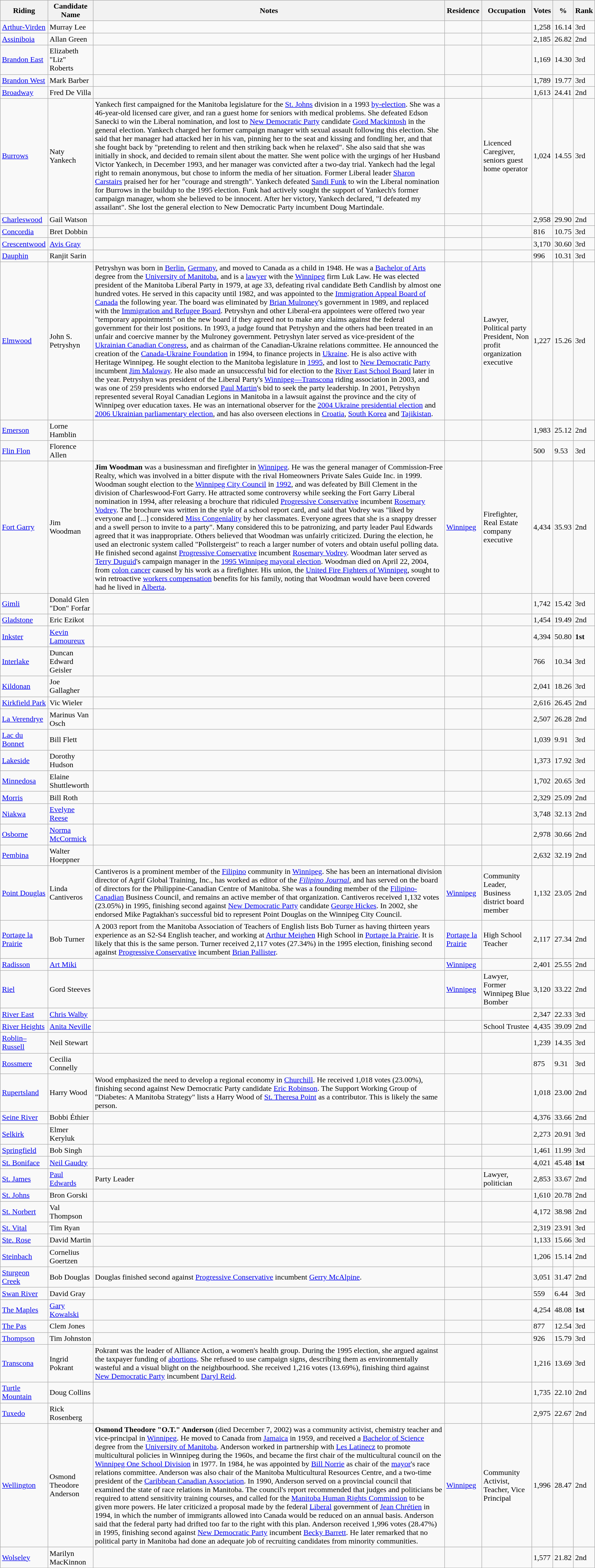<table class="wikitable">
<tr>
<th>Riding</th>
<th>Candidate Name</th>
<th>Notes</th>
<th><strong>Residence</strong></th>
<th>Occupation</th>
<th>Votes</th>
<th>%</th>
<th>Rank</th>
</tr>
<tr>
<td><a href='#'>Arthur-Virden</a></td>
<td>Murray Lee</td>
<td></td>
<td></td>
<td></td>
<td>1,258</td>
<td>16.14</td>
<td>3rd</td>
</tr>
<tr>
<td><a href='#'>Assiniboia</a></td>
<td>Allan Green</td>
<td></td>
<td></td>
<td></td>
<td>2,185</td>
<td>26.82</td>
<td>2nd</td>
</tr>
<tr>
<td><a href='#'>Brandon East</a></td>
<td>Elizabeth "Liz"  Roberts</td>
<td></td>
<td></td>
<td></td>
<td>1,169</td>
<td>14.30</td>
<td>3rd</td>
</tr>
<tr>
<td><a href='#'>Brandon West</a></td>
<td>Mark Barber</td>
<td></td>
<td></td>
<td></td>
<td>1,789</td>
<td>19.77</td>
<td>3rd</td>
</tr>
<tr>
<td><a href='#'>Broadway</a></td>
<td>Fred De Villa</td>
<td></td>
<td></td>
<td></td>
<td>1,613</td>
<td>24.41</td>
<td>2nd</td>
</tr>
<tr>
<td><a href='#'>Burrows</a></td>
<td>Naty Yankech</td>
<td>Yankech first campaigned for the Manitoba legislature for the <a href='#'>St. Johns</a> division in a 1993 <a href='#'>by-election</a>. She was a 46-year-old licensed care giver, and ran a guest home for seniors with medical problems.  She defeated Edson Sanecki to win the Liberal nomination, and lost to <a href='#'>New Democratic Party</a> candidate <a href='#'>Gord Mackintosh</a> in the general election. Yankech charged her former campaign manager with sexual assault following this election. She said that her manager had attacked her in his van, pinning her to the seat and kissing and fondling her, and that she fought back by "pretending to relent and then striking back when he relaxed". She also said that she was initially in shock, and decided to remain silent about the matter. She went police with the urgings of her Husband Victor Yankech, in December 1993, and her manager was convicted after a two-day trial. Yankech had the legal right to remain anonymous, but chose to inform the media of her situation. Former Liberal leader <a href='#'>Sharon Carstairs</a> praised her for her "courage and strength". Yankech defeated <a href='#'>Sandi Funk</a> to win the Liberal nomination for Burrows in the buildup to the 1995 election. Funk had actively sought the support of Yankech's former campaign manager, whom she believed to be innocent. After her victory, Yankech declared, "I defeated my assailant". She lost the general election to New Democratic Party incumbent Doug Martindale.</td>
<td></td>
<td>Licenced Caregiver, seniors guest home operator</td>
<td>1,024</td>
<td>14.55</td>
<td>3rd</td>
</tr>
<tr>
<td><a href='#'>Charleswood</a></td>
<td>Gail Watson</td>
<td></td>
<td></td>
<td></td>
<td>2,958</td>
<td>29.90</td>
<td>2nd</td>
</tr>
<tr>
<td><a href='#'>Concordia</a></td>
<td>Bret Dobbin</td>
<td></td>
<td></td>
<td></td>
<td>816</td>
<td>10.75</td>
<td>3rd</td>
</tr>
<tr>
<td><a href='#'>Crescentwood</a></td>
<td><a href='#'>Avis Gray</a></td>
<td></td>
<td></td>
<td></td>
<td>3,170</td>
<td>30.60</td>
<td>3rd</td>
</tr>
<tr>
<td><a href='#'>Dauphin</a></td>
<td>Ranjit Sarin</td>
<td></td>
<td></td>
<td></td>
<td>996</td>
<td>10.31</td>
<td>3rd</td>
</tr>
<tr>
<td><a href='#'>Elmwood</a></td>
<td>John S. Petryshyn</td>
<td>Petryshyn was born in <a href='#'>Berlin</a>, <a href='#'>Germany</a>, and moved to Canada as a child in 1948. He was a <a href='#'>Bachelor of Arts</a> degree from the <a href='#'>University of Manitoba</a>, and is a <a href='#'>lawyer</a> with the <a href='#'>Winnipeg</a> firm Luk Law. He was elected president of the Manitoba Liberal Party in 1979, at age 33, defeating rival candidate Beth Candlish by almost one hundred votes. He served in this capacity until 1982, and was appointed to the <a href='#'>Immigration Appeal Board of Canada</a> the following year. The board was eliminated by <a href='#'>Brian Mulroney</a>'s government in 1989, and replaced with the <a href='#'>Immigration and Refugee Board</a>. Petryshyn and other Liberal-era appointees were offered two year "temporary appointments" on the new board if they agreed not to make any claims against the federal government for their lost positions. In 1993, a judge found that Petryshyn and the others had been treated in an unfair and coercive manner by the Mulroney government. Petryshyn later served as vice-president of the <a href='#'>Ukrainian Canadian Congress</a>, and as chairman of the Canadian-Ukraine relations committee. He announced the creation of the <a href='#'>Canada-Ukraine Foundation</a> in 1994, to finance projects in <a href='#'>Ukraine</a>. He is also active with Heritage Winnipeg. He sought election to the Manitoba legislature in <a href='#'>1995</a>, and lost to <a href='#'>New Democratic Party</a> incumbent <a href='#'>Jim Maloway</a>. He also made an unsuccessful bid for election to the <a href='#'>River East School Board</a> later in the year. Petryshyn was president of the Liberal Party's <a href='#'>Winnipeg—Transcona</a> riding association in 2003, and was one of 259 presidents who endorsed <a href='#'>Paul Martin</a>'s bid to seek the party leadership. In 2001, Petryshyn represented several Royal Canadian Legions in Manitoba in a lawsuit against the province and the city of Winnipeg over education taxes. He was an international observer for the <a href='#'>2004 Ukraine presidential election</a> and <a href='#'>2006 Ukrainian parliamentary election</a>, and has also overseen elections in <a href='#'>Croatia</a>, <a href='#'>South Korea</a> and <a href='#'>Tajikistan</a>.</td>
<td></td>
<td>Lawyer, Political party President, Non profit organization  executive</td>
<td>1,227</td>
<td>15.26</td>
<td>3rd</td>
</tr>
<tr>
<td><a href='#'>Emerson</a></td>
<td>Lorne Hamblin</td>
<td></td>
<td></td>
<td></td>
<td>1,983</td>
<td>25.12</td>
<td>2nd</td>
</tr>
<tr>
<td><a href='#'>Flin Flon</a></td>
<td>Florence Allen</td>
<td></td>
<td></td>
<td></td>
<td>500</td>
<td>9.53</td>
<td>3rd</td>
</tr>
<tr>
<td><a href='#'>Fort Garry</a></td>
<td>Jim Woodman</td>
<td><strong>Jim Woodman</strong> was a businessman and firefighter in <a href='#'>Winnipeg</a>. He was the general manager of Commission-Free Realty, which was involved in a bitter dispute with the rival Homeowners Private Sales Guide Inc. in 1999.  Woodman sought election to the <a href='#'>Winnipeg City Council</a> in <a href='#'>1992</a>, and was defeated by Bill Clement in the division of Charleswood-Fort Garry. He attracted some controversy while seeking the Fort Garry Liberal nomination in 1994, after releasing a brochure that ridiculed <a href='#'>Progressive Conservative</a> incumbent <a href='#'>Rosemary Vodrey</a>. The brochure was written in the style of a school report card, and said that Vodrey was "liked by everyone and [...] considered <a href='#'>Miss Congeniality</a> by her classmates. Everyone agrees that she is a snappy dresser and a swell person to invite to a party". Many considered this to be patronizing, and party leader Paul Edwards agreed that it was inappropriate. Others believed that Woodman was unfairly criticized.  During the election, he used an electronic system called "Pollstergeist" to reach a larger number of voters and obtain useful polling data. He finished second against <a href='#'>Progressive Conservative</a> incumbent <a href='#'>Rosemary Vodrey</a>. Woodman later served as <a href='#'>Terry Duguid</a>'s campaign manager in the <a href='#'>1995 Winnipeg mayoral election</a>. Woodman died on April 22, 2004, from <a href='#'>colon cancer</a> caused by his work as a firefighter. His union, the <a href='#'>United Fire Fighters of Winnipeg</a>, sought to win retroactive <a href='#'>workers compensation</a> benefits for his family, noting that Woodman would have been covered had he lived in <a href='#'>Alberta</a>.</td>
<td><a href='#'>Winnipeg</a></td>
<td>Firefighter, Real Estate company executive</td>
<td>4,434</td>
<td>35.93</td>
<td>2nd</td>
</tr>
<tr>
<td><a href='#'>Gimli</a></td>
<td>Donald Glen "Don" Forfar</td>
<td></td>
<td></td>
<td></td>
<td>1,742</td>
<td>15.42</td>
<td>3rd</td>
</tr>
<tr>
<td><a href='#'>Gladstone</a></td>
<td>Eric Ezikot</td>
<td></td>
<td></td>
<td></td>
<td>1,454</td>
<td>19.49</td>
<td>2nd</td>
</tr>
<tr>
<td><a href='#'>Inkster</a></td>
<td><a href='#'>Kevin Lamoureux</a></td>
<td></td>
<td></td>
<td></td>
<td>4,394</td>
<td>50.80</td>
<td><strong>1st</strong></td>
</tr>
<tr>
<td><a href='#'>Interlake</a></td>
<td>Duncan Edward Geisler</td>
<td></td>
<td></td>
<td></td>
<td>766</td>
<td>10.34</td>
<td>3rd</td>
</tr>
<tr>
<td><a href='#'>Kildonan</a></td>
<td>Joe Gallagher</td>
<td></td>
<td></td>
<td></td>
<td>2,041</td>
<td>18.26</td>
<td>3rd</td>
</tr>
<tr>
<td><a href='#'>Kirkfield Park</a></td>
<td>Vic Wieler</td>
<td></td>
<td></td>
<td></td>
<td>2,616</td>
<td>26.45</td>
<td>2nd</td>
</tr>
<tr>
<td><a href='#'>La Verendrye</a></td>
<td>Marinus Van Osch</td>
<td></td>
<td></td>
<td></td>
<td>2,507</td>
<td>26.28</td>
<td>2nd</td>
</tr>
<tr>
<td><a href='#'>Lac du Bonnet</a></td>
<td>Bill Flett</td>
<td></td>
<td></td>
<td></td>
<td>1,039</td>
<td>9.91</td>
<td>3rd</td>
</tr>
<tr>
<td><a href='#'>Lakeside</a></td>
<td>Dorothy Hudson</td>
<td></td>
<td></td>
<td></td>
<td>1,373</td>
<td>17.92</td>
<td>3rd</td>
</tr>
<tr>
<td><a href='#'>Minnedosa</a></td>
<td>Elaine Shuttleworth</td>
<td></td>
<td></td>
<td></td>
<td>1,702</td>
<td>20.65</td>
<td>3rd</td>
</tr>
<tr>
<td><a href='#'>Morris</a></td>
<td>Bill Roth</td>
<td></td>
<td></td>
<td></td>
<td>2,329</td>
<td>25.09</td>
<td>2nd</td>
</tr>
<tr>
<td><a href='#'>Niakwa</a></td>
<td><a href='#'>Evelyne Reese</a></td>
<td></td>
<td></td>
<td></td>
<td>3,748</td>
<td>32.13</td>
<td>2nd</td>
</tr>
<tr>
<td><a href='#'>Osborne</a></td>
<td><a href='#'>Norma McCormick</a></td>
<td></td>
<td></td>
<td></td>
<td>2,978</td>
<td>30.66</td>
<td>2nd</td>
</tr>
<tr>
<td><a href='#'>Pembina</a></td>
<td>Walter Hoeppner</td>
<td></td>
<td></td>
<td></td>
<td>2,632</td>
<td>32.19</td>
<td>2nd</td>
</tr>
<tr>
<td><a href='#'>Point Douglas</a></td>
<td>Linda Cantiveros</td>
<td>Cantiveros is a prominent member of the <a href='#'>Filipino</a> community in <a href='#'>Winnipeg</a>. She has been an international division director of Agrif Global Training, Inc., has worked as editor of the <em><a href='#'>Filipino Journal</a></em>, and has served on the board of directors for the Philippine-Canadian Centre of Manitoba. She was a founding member of the <a href='#'>Filipino-Canadian</a> Business Council, and remains an active member of that organization. Cantiveros received 1,132 votes (23.05%) in 1995, finishing second against <a href='#'>New Democratic Party</a> candidate <a href='#'>George Hickes</a>. In 2002, she endorsed Mike Pagtakhan's successful bid to represent Point Douglas on the Winnipeg City Council.</td>
<td><a href='#'>Winnipeg</a></td>
<td>Community Leader, Business district board member</td>
<td>1,132</td>
<td>23.05</td>
<td>2nd</td>
</tr>
<tr>
<td><a href='#'>Portage la Prairie</a></td>
<td>Bob Turner</td>
<td>A 2003 report from the Manitoba Association of Teachers of English lists Bob Turner as having thirteen years experience as an S2-S4 English teacher, and working at <a href='#'>Arthur Meighen</a> High School in <a href='#'>Portage la Prairie</a>. It is likely that this is the same person.  Turner received 2,117 votes (27.34%) in the 1995 election, finishing second against <a href='#'>Progressive Conservative</a> incumbent <a href='#'>Brian Pallister</a>.</td>
<td><a href='#'>Portage la Prairie</a></td>
<td>High School Teacher</td>
<td>2,117</td>
<td>27.34</td>
<td>2nd</td>
</tr>
<tr>
<td><a href='#'>Radisson</a></td>
<td><a href='#'>Art Miki</a></td>
<td></td>
<td><a href='#'>Winnipeg</a></td>
<td></td>
<td>2,401</td>
<td>25.55</td>
<td>2nd</td>
</tr>
<tr>
<td><a href='#'>Riel</a></td>
<td>Gord Steeves</td>
<td></td>
<td><a href='#'>Winnipeg</a></td>
<td>Lawyer, Former Winnipeg Blue Bomber</td>
<td>3,120</td>
<td>33.22</td>
<td>2nd</td>
</tr>
<tr>
<td><a href='#'>River East</a></td>
<td><a href='#'>Chris Walby</a></td>
<td></td>
<td></td>
<td></td>
<td>2,347</td>
<td>22.33</td>
<td>3rd</td>
</tr>
<tr>
<td><a href='#'>River Heights</a></td>
<td><a href='#'>Anita Neville</a></td>
<td></td>
<td></td>
<td>School Trustee</td>
<td>4,435</td>
<td>39.09</td>
<td>2nd</td>
</tr>
<tr>
<td><a href='#'>Roblin–Russell</a></td>
<td>Neil Stewart</td>
<td></td>
<td></td>
<td></td>
<td>1,239</td>
<td>14.35</td>
<td>3rd</td>
</tr>
<tr>
<td><a href='#'>Rossmere</a></td>
<td>Cecilia Connelly</td>
<td></td>
<td></td>
<td></td>
<td>875</td>
<td>9.31</td>
<td>3rd</td>
</tr>
<tr>
<td><a href='#'>Rupertsland</a></td>
<td>Harry Wood</td>
<td>Wood emphasized the need to develop a regional economy in <a href='#'>Churchill</a>. He received 1,018 votes (23.00%), finishing second against New Democratic Party candidate <a href='#'>Eric Robinson</a>. The Support Working Group of "Diabetes: A Manitoba Strategy" lists a Harry Wood of <a href='#'>St. Theresa Point</a> as a contributor. This is likely the same person.</td>
<td></td>
<td></td>
<td>1,018</td>
<td>23.00</td>
<td>2nd</td>
</tr>
<tr>
<td><a href='#'>Seine River</a></td>
<td>Bobbi Éthier</td>
<td></td>
<td></td>
<td></td>
<td>4,376</td>
<td>33.66</td>
<td>2nd</td>
</tr>
<tr>
<td><a href='#'>Selkirk</a></td>
<td>Elmer Keryluk</td>
<td></td>
<td></td>
<td></td>
<td>2,273</td>
<td>20.91</td>
<td>3rd</td>
</tr>
<tr>
<td><a href='#'>Springfield</a></td>
<td>Bob Singh</td>
<td></td>
<td></td>
<td></td>
<td>1,461</td>
<td>11.99</td>
<td>3rd</td>
</tr>
<tr>
<td><a href='#'>St. Boniface</a></td>
<td><a href='#'>Neil Gaudry</a></td>
<td></td>
<td></td>
<td></td>
<td>4,021</td>
<td>45.48</td>
<td><strong>1st</strong></td>
</tr>
<tr>
<td><a href='#'>St. James</a></td>
<td><a href='#'>Paul Edwards</a></td>
<td>Party Leader</td>
<td></td>
<td>Lawyer, politician</td>
<td>2,853</td>
<td>33.67</td>
<td>2nd</td>
</tr>
<tr>
<td><a href='#'>St. Johns</a></td>
<td>Bron Gorski</td>
<td></td>
<td></td>
<td></td>
<td>1,610</td>
<td>20.78</td>
<td>2nd</td>
</tr>
<tr>
<td><a href='#'>St. Norbert</a></td>
<td>Val Thompson</td>
<td></td>
<td></td>
<td></td>
<td>4,172</td>
<td>38.98</td>
<td>2nd</td>
</tr>
<tr>
<td><a href='#'>St. Vital</a></td>
<td>Tim Ryan</td>
<td></td>
<td></td>
<td></td>
<td>2,319</td>
<td>23.91</td>
<td>3rd</td>
</tr>
<tr>
<td><a href='#'>Ste. Rose</a></td>
<td>David Martin</td>
<td></td>
<td></td>
<td></td>
<td>1,133</td>
<td>15.66</td>
<td>3rd</td>
</tr>
<tr>
<td><a href='#'>Steinbach</a></td>
<td>Cornelius Goertzen</td>
<td></td>
<td></td>
<td></td>
<td>1,206</td>
<td>15.14</td>
<td>2nd</td>
</tr>
<tr>
<td><a href='#'>Sturgeon Creek</a></td>
<td>Bob Douglas</td>
<td>Douglas finished second against <a href='#'>Progressive Conservative</a> incumbent <a href='#'>Gerry McAlpine</a>.</td>
<td></td>
<td></td>
<td>3,051</td>
<td>31.47</td>
<td>2nd</td>
</tr>
<tr>
<td><a href='#'>Swan River</a></td>
<td>David Gray</td>
<td></td>
<td></td>
<td></td>
<td>559</td>
<td>6.44</td>
<td>3rd</td>
</tr>
<tr>
<td><a href='#'>The Maples</a></td>
<td><a href='#'>Gary Kowalski</a></td>
<td></td>
<td></td>
<td></td>
<td>4,254</td>
<td>48.08</td>
<td><strong>1st</strong></td>
</tr>
<tr>
<td><a href='#'>The Pas</a></td>
<td>Clem Jones</td>
<td></td>
<td></td>
<td></td>
<td>877</td>
<td>12.54</td>
<td>3rd</td>
</tr>
<tr>
<td><a href='#'>Thompson</a></td>
<td>Tim Johnston</td>
<td></td>
<td></td>
<td></td>
<td>926</td>
<td>15.79</td>
<td>3rd</td>
</tr>
<tr>
<td><a href='#'>Transcona</a></td>
<td>Ingrid Pokrant</td>
<td>Pokrant was the leader of Alliance Action, a women's health group. During the 1995 election, she argued against the taxpayer funding of <a href='#'>abortions</a>. She refused to use campaign signs, describing them as environmentally wasteful and a visual blight on the neighbourhood. She received 1,216 votes (13.69%), finishing third against <a href='#'>New Democratic Party</a> incumbent <a href='#'>Daryl Reid</a>.</td>
<td></td>
<td></td>
<td>1,216</td>
<td>13.69</td>
<td>3rd</td>
</tr>
<tr>
<td><a href='#'>Turtle Mountain</a></td>
<td>Doug Collins</td>
<td></td>
<td></td>
<td></td>
<td>1,735</td>
<td>22.10</td>
<td>2nd</td>
</tr>
<tr>
<td><a href='#'>Tuxedo</a></td>
<td>Rick Rosenberg</td>
<td></td>
<td></td>
<td></td>
<td>2,975</td>
<td>22.67</td>
<td>2nd</td>
</tr>
<tr>
<td><a href='#'>Wellington</a></td>
<td>Osmond Theodore Anderson</td>
<td><strong>Osmond Theodore "O.T." Anderson</strong> (died December 7, 2002) was a community activist, chemistry teacher and vice-principal in <a href='#'>Winnipeg</a>. He moved to Canada from <a href='#'>Jamaica</a> in 1959, and received a <a href='#'>Bachelor of Science</a> degree from the <a href='#'>University of Manitoba</a>. Anderson worked in partnership with <a href='#'>Les Latinecz</a> to promote multicultural policies in Winnipeg during the 1960s, and became the first chair of the multicultural council on the <a href='#'>Winnipeg One School Division</a> in 1977. In 1984, he was appointed by <a href='#'>Bill Norrie</a> as chair of the <a href='#'>mayor</a>'s race relations committee. Anderson was also chair of the Manitoba Multicultural Resources Centre, and a two-time president of the <a href='#'>Caribbean Canadian Association</a>. In 1990, Anderson served on a provincial council that examined the state of race relations in Manitoba. The council's report recommended that judges and politicians be required to attend sensitivity training courses, and called for the <a href='#'>Manitoba Human Rights Commission</a> to be given more powers. He later criticized a proposal made by the federal <a href='#'>Liberal</a> government of <a href='#'>Jean Chrétien</a> in 1994, in which the number of immigrants allowed into Canada would be reduced on an annual basis. Anderson said that the federal party had drifted too far to the right with this plan. Anderson received 1,996 votes (28.47%) in 1995, finishing second against <a href='#'>New Democratic Party</a> incumbent <a href='#'>Becky Barrett</a>. He later remarked that no political party in Manitoba had done an adequate job of recruiting candidates from minority communities.</td>
<td><a href='#'>Winnipeg</a></td>
<td>Community Activist, Teacher, Vice Principal</td>
<td>1,996</td>
<td>28.47</td>
<td>2nd</td>
</tr>
<tr>
<td><a href='#'>Wolseley</a></td>
<td>Marilyn MacKinnon</td>
<td></td>
<td></td>
<td></td>
<td>1,577</td>
<td>21.82</td>
<td>2nd</td>
</tr>
<tr>
</tr>
</table>
